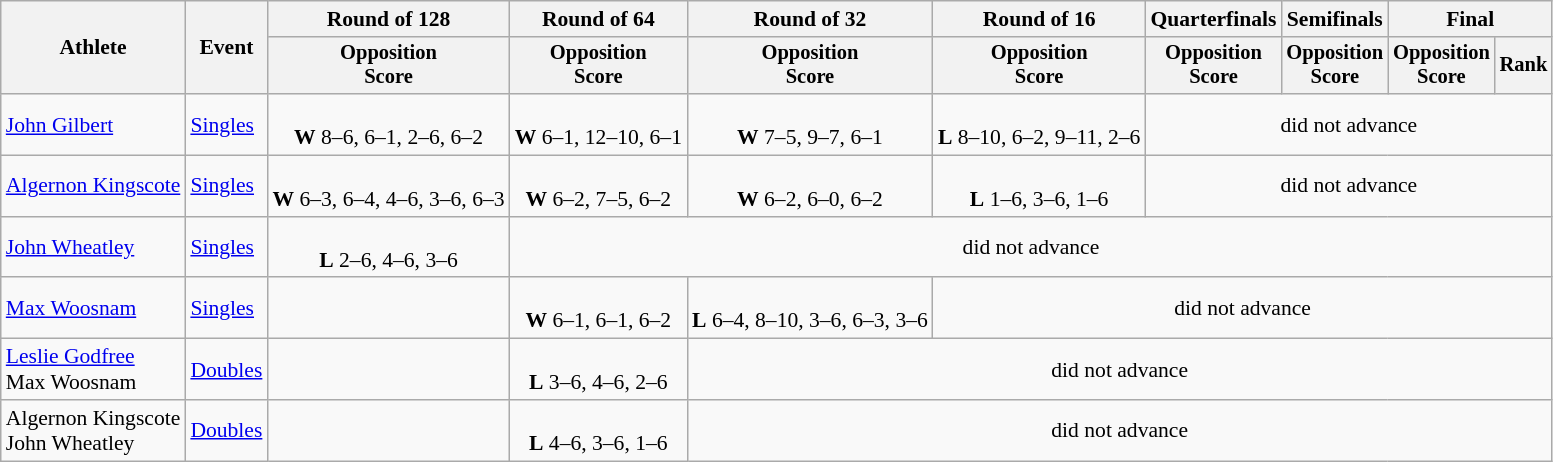<table class=wikitable style="font-size:90%">
<tr>
<th rowspan=2>Athlete</th>
<th rowspan=2>Event</th>
<th>Round of 128</th>
<th>Round of 64</th>
<th>Round of 32</th>
<th>Round of 16</th>
<th>Quarterfinals</th>
<th>Semifinals</th>
<th colspan=2>Final</th>
</tr>
<tr style="font-size:95%">
<th>Opposition<br>Score</th>
<th>Opposition<br>Score</th>
<th>Opposition<br>Score</th>
<th>Opposition<br>Score</th>
<th>Opposition<br>Score</th>
<th>Opposition<br>Score</th>
<th>Opposition<br>Score</th>
<th>Rank</th>
</tr>
<tr align=center>
<td align=left><a href='#'>John Gilbert</a></td>
<td align=left><a href='#'>Singles</a></td>
<td><br> <strong>W</strong> 8–6, 6–1, 2–6, 6–2</td>
<td><br> <strong>W</strong> 6–1, 12–10, 6–1</td>
<td><br> <strong>W</strong> 7–5, 9–7, 6–1</td>
<td><br> <strong>L</strong> 8–10, 6–2, 9–11, 2–6</td>
<td colspan=4>did not advance</td>
</tr>
<tr align=center>
<td align=left><a href='#'>Algernon Kingscote</a></td>
<td align=left><a href='#'>Singles</a></td>
<td><br> <strong>W</strong> 6–3, 6–4, 4–6, 3–6, 6–3</td>
<td><br> <strong>W</strong> 6–2, 7–5, 6–2</td>
<td><br> <strong>W</strong> 6–2, 6–0, 6–2</td>
<td><br> <strong>L</strong> 1–6, 3–6, 1–6</td>
<td colspan=4>did not advance</td>
</tr>
<tr align=center>
<td align=left><a href='#'>John Wheatley</a></td>
<td align=left><a href='#'>Singles</a></td>
<td><br> <strong>L</strong> 2–6, 4–6, 3–6</td>
<td colspan=7>did not advance</td>
</tr>
<tr align=center>
<td align=left><a href='#'>Max Woosnam</a></td>
<td align=left><a href='#'>Singles</a></td>
<td></td>
<td><br> <strong>W</strong> 6–1, 6–1, 6–2</td>
<td><br> <strong>L</strong> 6–4, 8–10, 3–6, 6–3, 3–6</td>
<td colspan=5>did not advance</td>
</tr>
<tr align=center>
<td align=left><a href='#'>Leslie Godfree</a> <br> Max Woosnam</td>
<td align=left><a href='#'>Doubles</a></td>
<td></td>
<td> <br> <strong>L</strong> 3–6, 4–6, 2–6</td>
<td colspan=6>did not advance</td>
</tr>
<tr align=center>
<td align=left>Algernon Kingscote <br> John Wheatley</td>
<td align=left><a href='#'>Doubles</a></td>
<td></td>
<td> <br> <strong>L</strong> 4–6, 3–6, 1–6</td>
<td colspan=6>did not advance</td>
</tr>
</table>
